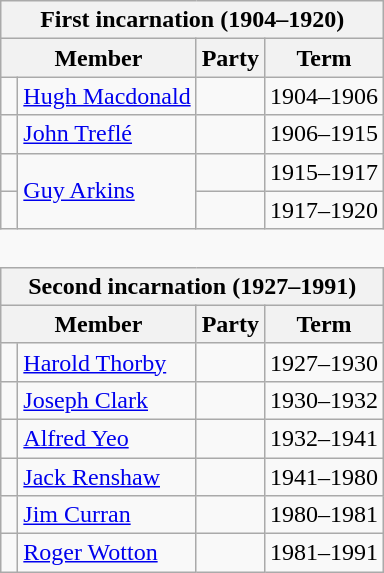<table class="wikitable" style='border-style: none none none none;'>
<tr>
<th colspan="4">First incarnation (1904–1920)</th>
</tr>
<tr>
<th colspan="2">Member</th>
<th>Party</th>
<th>Term</th>
</tr>
<tr style="background: #f9f9f9">
<td> </td>
<td><a href='#'>Hugh Macdonald</a></td>
<td></td>
<td>1904–1906</td>
</tr>
<tr style="background: #f9f9f9">
<td> </td>
<td><a href='#'>John Treflé</a></td>
<td></td>
<td>1906–1915</td>
</tr>
<tr style="background: #f9f9f9">
<td> </td>
<td rowspan="2"><a href='#'>Guy Arkins</a></td>
<td></td>
<td>1915–1917</td>
</tr>
<tr style="background: #f9f9f9">
<td> </td>
<td></td>
<td>1917–1920</td>
</tr>
<tr>
<td colspan="4" style='border-style: none none none none;'> </td>
</tr>
<tr>
<th colspan="4">Second incarnation (1927–1991)</th>
</tr>
<tr>
<th colspan="2">Member</th>
<th>Party</th>
<th>Term</th>
</tr>
<tr style="background: #f9f9f9">
<td> </td>
<td><a href='#'>Harold Thorby</a></td>
<td></td>
<td>1927–1930</td>
</tr>
<tr style="background: #f9f9f9">
<td> </td>
<td><a href='#'>Joseph Clark</a></td>
<td></td>
<td>1930–1932</td>
</tr>
<tr style="background: #f9f9f9">
<td> </td>
<td><a href='#'>Alfred Yeo</a></td>
<td></td>
<td>1932–1941</td>
</tr>
<tr style="background: #f9f9f9">
<td> </td>
<td><a href='#'>Jack Renshaw</a></td>
<td></td>
<td>1941–1980</td>
</tr>
<tr style="background: #f9f9f9">
<td> </td>
<td><a href='#'>Jim Curran</a></td>
<td></td>
<td>1980–1981</td>
</tr>
<tr style="background: #f9f9f9">
<td> </td>
<td><a href='#'>Roger Wotton</a></td>
<td></td>
<td>1981–1991</td>
</tr>
</table>
